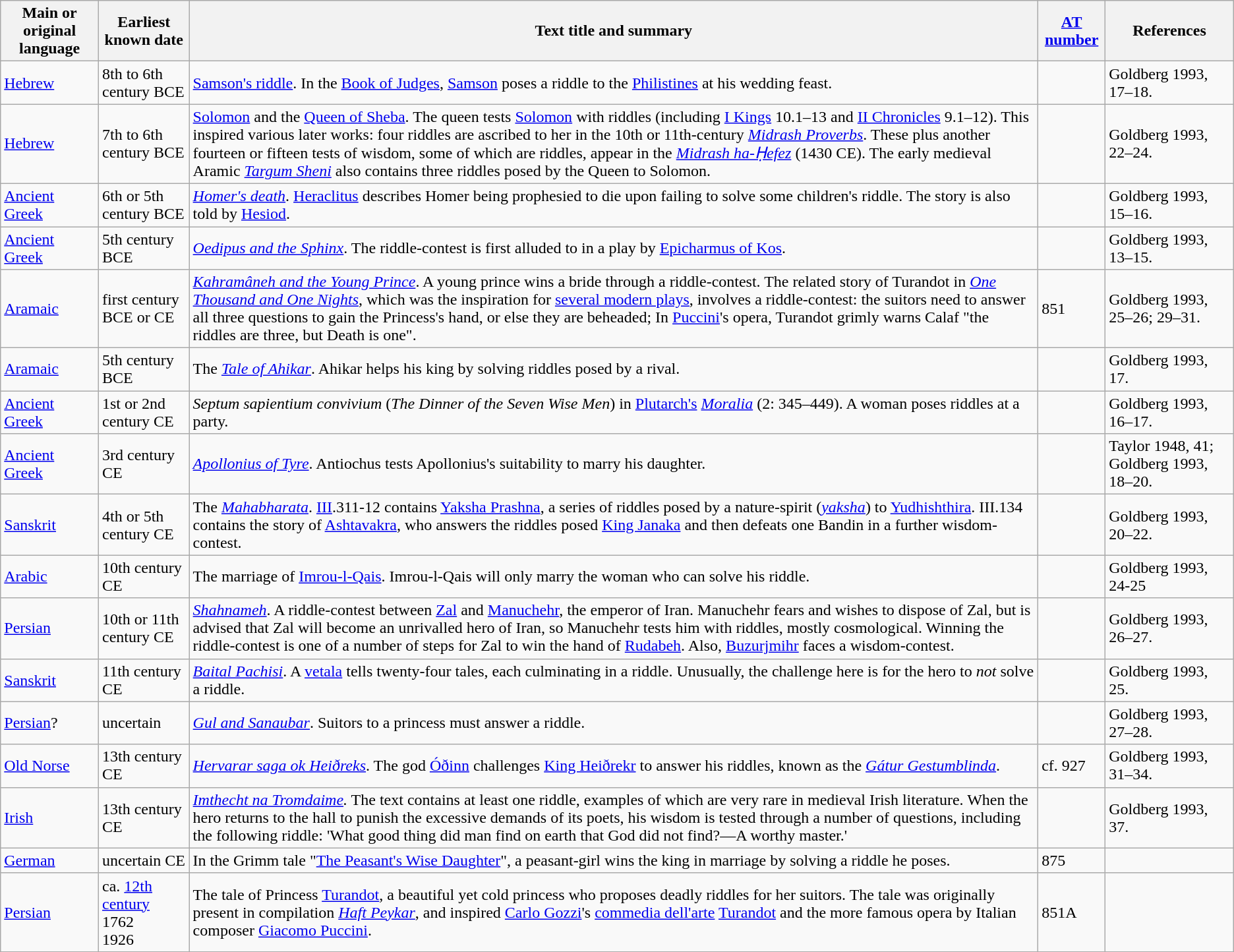<table class="wikitable">
<tr>
<th>Main or original language</th>
<th>Earliest known date</th>
<th>Text title and summary</th>
<th><a href='#'>AT number</a></th>
<th>References</th>
</tr>
<tr>
<td><a href='#'>Hebrew</a></td>
<td>8th to 6th century BCE</td>
<td><a href='#'>Samson's riddle</a>. In the <a href='#'>Book of Judges</a>, <a href='#'>Samson</a> poses a riddle to the <a href='#'>Philistines</a> at his wedding feast.</td>
<td></td>
<td>Goldberg 1993, 17–18.</td>
</tr>
<tr>
<td><a href='#'>Hebrew</a></td>
<td>7th to 6th century BCE</td>
<td><a href='#'>Solomon</a> and the <a href='#'>Queen of Sheba</a>. The queen tests <a href='#'>Solomon</a> with riddles (including <a href='#'>I Kings</a> 10.1–13 and <a href='#'>II Chronicles</a> 9.1–12). This inspired various later works: four riddles are ascribed to her in the 10th or 11th-century <em><a href='#'>Midrash Proverbs</a></em>. These plus another fourteen or fifteen tests of wisdom, some of which are riddles, appear in the <em><a href='#'>Midrash ha-Ḥefez</a></em> (1430 CE). The early medieval Aramic <em><a href='#'>Targum Sheni</a></em> also contains three riddles posed by the Queen to Solomon.</td>
<td></td>
<td>Goldberg 1993, 22–24.</td>
</tr>
<tr>
<td><a href='#'>Ancient Greek</a></td>
<td>6th or 5th century BCE</td>
<td><em><a href='#'>Homer's death</a></em>. <a href='#'>Heraclitus</a> describes Homer being prophesied to die upon failing to solve some children's riddle. The story is also told by <a href='#'>Hesiod</a>.</td>
<td></td>
<td>Goldberg 1993, 15–16.</td>
</tr>
<tr>
<td><a href='#'>Ancient Greek</a></td>
<td>5th century BCE</td>
<td><em><a href='#'>Oedipus and the Sphinx</a></em>. The riddle-contest is first alluded to in a play by <a href='#'>Epicharmus of Kos</a>.</td>
<td></td>
<td>Goldberg 1993, 13–15.</td>
</tr>
<tr>
<td><a href='#'>Aramaic</a></td>
<td>first century BCE or CE</td>
<td><em><a href='#'>Kahramâneh and the Young Prince</a></em>. A young prince wins a bride through a riddle-contest. The related story of Turandot in <em><a href='#'>One Thousand and One Nights</a></em>, which was the inspiration for <a href='#'>several modern plays</a>, involves a riddle-contest: the suitors need to answer all three questions to gain the Princess's hand, or else they are beheaded; In <a href='#'>Puccini</a>'s opera, Turandot grimly warns Calaf "the riddles are three, but Death is one".</td>
<td>851</td>
<td>Goldberg 1993, 25–26; 29–31.</td>
</tr>
<tr>
<td><a href='#'>Aramaic</a></td>
<td>5th century BCE</td>
<td>The <em><a href='#'>Tale of Ahikar</a></em>. Ahikar helps his king by solving riddles posed by a rival.</td>
<td></td>
<td>Goldberg 1993, 17.</td>
</tr>
<tr>
<td><a href='#'>Ancient Greek</a></td>
<td>1st or 2nd century CE</td>
<td><em>Septum sapientium convivium</em> (<em>The Dinner of the Seven Wise Men</em>) in <a href='#'>Plutarch's</a> <em><a href='#'>Moralia</a></em> (2: 345–449). A woman poses riddles at a party.</td>
<td></td>
<td>Goldberg 1993, 16–17.</td>
</tr>
<tr>
<td><a href='#'>Ancient Greek</a></td>
<td>3rd century CE</td>
<td><em><a href='#'>Apollonius of Tyre</a></em>. Antiochus tests Apollonius's suitability to marry his daughter.</td>
<td></td>
<td>Taylor 1948, 41; Goldberg 1993, 18–20.</td>
</tr>
<tr>
<td><a href='#'>Sanskrit</a></td>
<td>4th or 5th century CE</td>
<td>The <em><a href='#'>Mahabharata</a></em>. <a href='#'>III</a>.311-12 contains <a href='#'>Yaksha Prashna</a>, a series of riddles posed by a nature-spirit (<em><a href='#'>yaksha</a></em>) to <a href='#'>Yudhishthira</a>. III.134 contains the story of <a href='#'>Ashtavakra</a>, who answers the riddles posed <a href='#'>King Janaka</a> and then defeats one Bandin in a further wisdom-contest.</td>
<td></td>
<td>Goldberg 1993, 20–22.</td>
</tr>
<tr>
<td><a href='#'>Arabic</a></td>
<td>10th century CE</td>
<td>The marriage of <a href='#'>Imrou-l-Qais</a>. Imrou-l-Qais will only marry the woman who can solve his riddle.</td>
<td></td>
<td>Goldberg 1993, 24-25</td>
</tr>
<tr>
<td><a href='#'>Persian</a></td>
<td>10th or 11th century CE</td>
<td><em><a href='#'>Shahnameh</a></em>. A riddle-contest between <a href='#'>Zal</a> and <a href='#'>Manuchehr</a>, the emperor of Iran. Manuchehr fears and wishes to dispose of Zal, but is advised that Zal will become an unrivalled hero of Iran, so Manuchehr tests him with riddles, mostly cosmological. Winning the riddle-contest is one of a number of steps for Zal to win the hand of <a href='#'>Rudabeh</a>. Also, <a href='#'>Buzurjmihr</a> faces a wisdom-contest.</td>
<td></td>
<td>Goldberg 1993, 26–27.</td>
</tr>
<tr>
<td><a href='#'>Sanskrit</a></td>
<td>11th century CE</td>
<td><em><a href='#'>Baital Pachisi</a></em>. A <a href='#'>vetala</a> tells twenty-four tales, each culminating in a riddle. Unusually, the challenge here is for the hero to <em>not</em> solve a riddle.</td>
<td></td>
<td>Goldberg 1993, 25.</td>
</tr>
<tr>
<td><a href='#'>Persian</a>?</td>
<td>uncertain</td>
<td><em><a href='#'>Gul and Sanaubar</a></em>. Suitors to a princess must answer a riddle.</td>
<td></td>
<td>Goldberg 1993, 27–28.</td>
</tr>
<tr>
<td><a href='#'>Old Norse</a></td>
<td>13th century CE</td>
<td><em><a href='#'>Hervarar saga ok Heiðreks</a></em>. The god <a href='#'>Óðinn</a> challenges <a href='#'>King Heiðrekr</a> to answer his riddles, known as the <em><a href='#'>Gátur Gestumblinda</a></em>.</td>
<td>cf. 927</td>
<td>Goldberg 1993, 31–34.</td>
</tr>
<tr>
<td><a href='#'>Irish</a></td>
<td>13th century CE</td>
<td><em><a href='#'>Imthecht na Tromdaime</a>.</em> The text contains at least one riddle, examples of which are very rare in medieval Irish literature. When the hero returns to the hall to punish the excessive demands of its poets, his wisdom is tested through a number of questions, including the following riddle: 'What good thing did man find on earth that God did not find?—A worthy master.'</td>
<td></td>
<td>Goldberg 1993, 37.</td>
</tr>
<tr>
<td><a href='#'>German</a></td>
<td>uncertain CE</td>
<td>In the Grimm tale "<a href='#'>The Peasant's Wise Daughter</a>", a peasant-girl wins the king in marriage by solving a riddle he poses.</td>
<td>875</td>
<td></td>
</tr>
<tr>
<td><a href='#'>Persian</a></td>
<td>ca. <a href='#'>12th century</a> <br> 1762 <br> 1926</td>
<td>The tale of Princess <a href='#'>Turandot</a>, a beautiful yet cold princess who proposes deadly riddles for her suitors. The tale was originally present in compilation <em><a href='#'>Haft Peykar</a></em>, and inspired <a href='#'>Carlo Gozzi</a>'s <a href='#'>commedia dell'arte</a> <a href='#'>Turandot</a> and the more famous opera by Italian composer <a href='#'>Giacomo Puccini</a>.</td>
<td>851A</td>
<td></td>
</tr>
</table>
